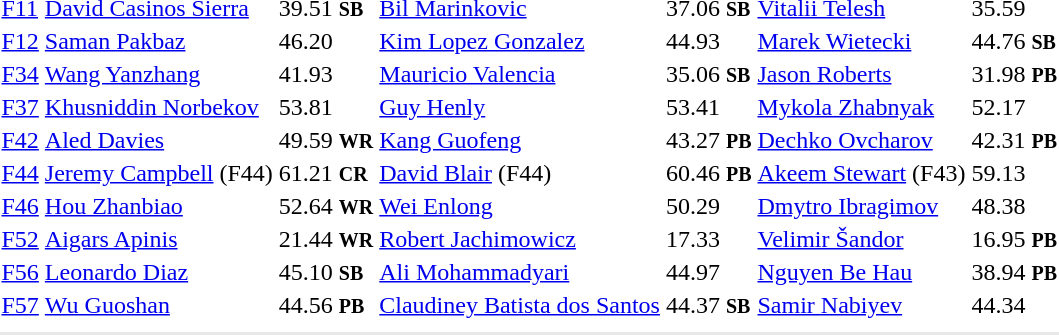<table>
<tr>
<td><a href='#'>F11</a></td>
<td><a href='#'>David Casinos Sierra</a><br></td>
<td>39.51 <small><strong>SB</strong></small></td>
<td><a href='#'>Bil Marinkovic</a><br></td>
<td>37.06 <small><strong>SB</strong></small></td>
<td><a href='#'>Vitalii Telesh</a><br></td>
<td>35.59</td>
</tr>
<tr>
<td><a href='#'>F12</a></td>
<td><a href='#'>Saman Pakbaz</a><br></td>
<td>46.20</td>
<td><a href='#'>Kim Lopez Gonzalez</a><br></td>
<td>44.93</td>
<td><a href='#'>Marek Wietecki</a><br></td>
<td>44.76 <small><strong>SB</strong></small></td>
</tr>
<tr>
<td><a href='#'>F34</a></td>
<td><a href='#'>Wang Yanzhang</a><br></td>
<td>41.93</td>
<td><a href='#'>Mauricio Valencia</a><br></td>
<td>35.06  <small><strong>SB</strong></small></td>
<td><a href='#'>Jason Roberts</a><br></td>
<td>31.98  <small><strong>PB</strong></small></td>
</tr>
<tr>
<td><a href='#'>F37</a></td>
<td><a href='#'>Khusniddin Norbekov</a><br></td>
<td>53.81</td>
<td><a href='#'>Guy Henly</a><br></td>
<td>53.41</td>
<td><a href='#'>Mykola Zhabnyak</a><br></td>
<td>52.17</td>
</tr>
<tr>
<td><a href='#'>F42</a></td>
<td><a href='#'>Aled Davies</a><br></td>
<td>49.59 <small><strong>WR</strong></small></td>
<td><a href='#'>Kang Guofeng</a><br></td>
<td>43.27 <small><strong>PB</strong></small></td>
<td><a href='#'>Dechko Ovcharov</a><br></td>
<td>42.31 <small><strong>PB</strong></small></td>
</tr>
<tr>
<td><a href='#'>F44</a></td>
<td><a href='#'>Jeremy Campbell</a> (F44)<br></td>
<td>61.21 <small><strong>CR</strong></small></td>
<td><a href='#'>David Blair</a> (F44)<br></td>
<td>60.46 <small><strong>PB</strong></small></td>
<td><a href='#'>Akeem Stewart</a> (F43)<br></td>
<td>59.13</td>
</tr>
<tr>
<td><a href='#'>F46</a></td>
<td><a href='#'>Hou Zhanbiao</a><br></td>
<td>52.64 <small><strong>WR</strong></small></td>
<td><a href='#'>Wei Enlong</a><br></td>
<td>50.29</td>
<td><a href='#'>Dmytro Ibragimov</a><br></td>
<td>48.38</td>
</tr>
<tr>
<td><a href='#'>F52</a></td>
<td><a href='#'>Aigars Apinis</a><br></td>
<td>21.44 <small><strong>WR</strong></small></td>
<td><a href='#'>Robert Jachimowicz</a><br></td>
<td>17.33</td>
<td><a href='#'>Velimir Šandor</a><br></td>
<td>16.95 <small><strong>PB</strong></small></td>
</tr>
<tr>
<td><a href='#'>F56</a></td>
<td><a href='#'>Leonardo Diaz</a><br></td>
<td>45.10 <small><strong>SB</strong></small></td>
<td><a href='#'>Ali Mohammadyari</a><br></td>
<td>44.97</td>
<td><a href='#'>Nguyen Be Hau</a><br></td>
<td>38.94 <small><strong>PB</strong></small></td>
</tr>
<tr>
<td><a href='#'>F57</a></td>
<td><a href='#'>Wu Guoshan</a><br></td>
<td>44.56 <small><strong>PB</strong></small></td>
<td><a href='#'>Claudiney Batista dos Santos</a><br></td>
<td>44.37 <small><strong>SB</strong></small></td>
<td><a href='#'>Samir Nabiyev</a><br></td>
<td>44.34</td>
</tr>
<tr>
<td colspan=7></td>
</tr>
<tr>
</tr>
<tr bgcolor= e8e8e8>
<td colspan=7></td>
</tr>
</table>
